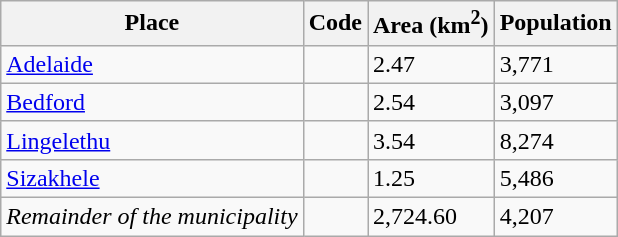<table class="wikitable sortable">
<tr>
<th>Place</th>
<th>Code</th>
<th>Area (km<sup>2</sup>)</th>
<th>Population</th>
</tr>
<tr>
<td><a href='#'>Adelaide</a></td>
<td></td>
<td>2.47</td>
<td>3,771</td>
</tr>
<tr>
<td><a href='#'>Bedford</a></td>
<td></td>
<td>2.54</td>
<td>3,097</td>
</tr>
<tr>
<td><a href='#'>Lingelethu</a></td>
<td></td>
<td>3.54</td>
<td>8,274</td>
</tr>
<tr>
<td><a href='#'>Sizakhele</a></td>
<td></td>
<td>1.25</td>
<td>5,486</td>
</tr>
<tr>
<td><em>Remainder of the municipality</em></td>
<td></td>
<td>2,724.60</td>
<td>4,207</td>
</tr>
</table>
